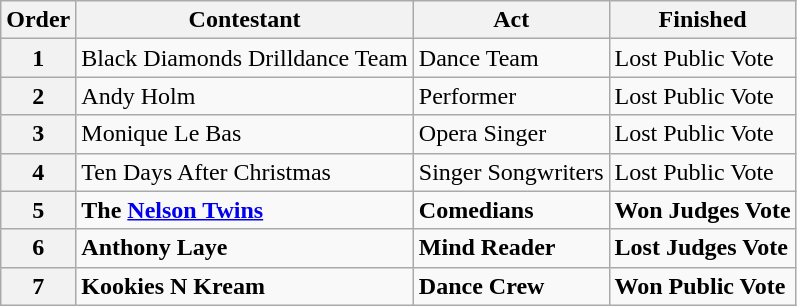<table class="wikitable">
<tr>
<th>Order</th>
<th>Contestant</th>
<th>Act</th>
<th>Finished</th>
</tr>
<tr>
<th>1</th>
<td>Black Diamonds Drilldance Team</td>
<td>Dance Team</td>
<td>Lost Public Vote</td>
</tr>
<tr>
<th>2</th>
<td>Andy Holm</td>
<td>Performer</td>
<td>Lost Public Vote</td>
</tr>
<tr>
<th>3</th>
<td>Monique Le Bas</td>
<td>Opera Singer</td>
<td>Lost Public Vote</td>
</tr>
<tr>
<th>4</th>
<td>Ten Days After Christmas</td>
<td>Singer Songwriters</td>
<td>Lost Public Vote</td>
</tr>
<tr>
<th>5</th>
<td><strong>The <a href='#'>Nelson Twins</a></strong></td>
<td><strong>Comedians</strong></td>
<td><strong>Won Judges Vote</strong></td>
</tr>
<tr>
<th>6</th>
<td><strong>Anthony Laye</strong></td>
<td><strong>Mind Reader</strong></td>
<td><strong>Lost Judges Vote</strong></td>
</tr>
<tr>
<th>7</th>
<td><strong>Kookies N Kream</strong></td>
<td><strong>Dance Crew</strong></td>
<td><strong>Won Public Vote</strong></td>
</tr>
</table>
